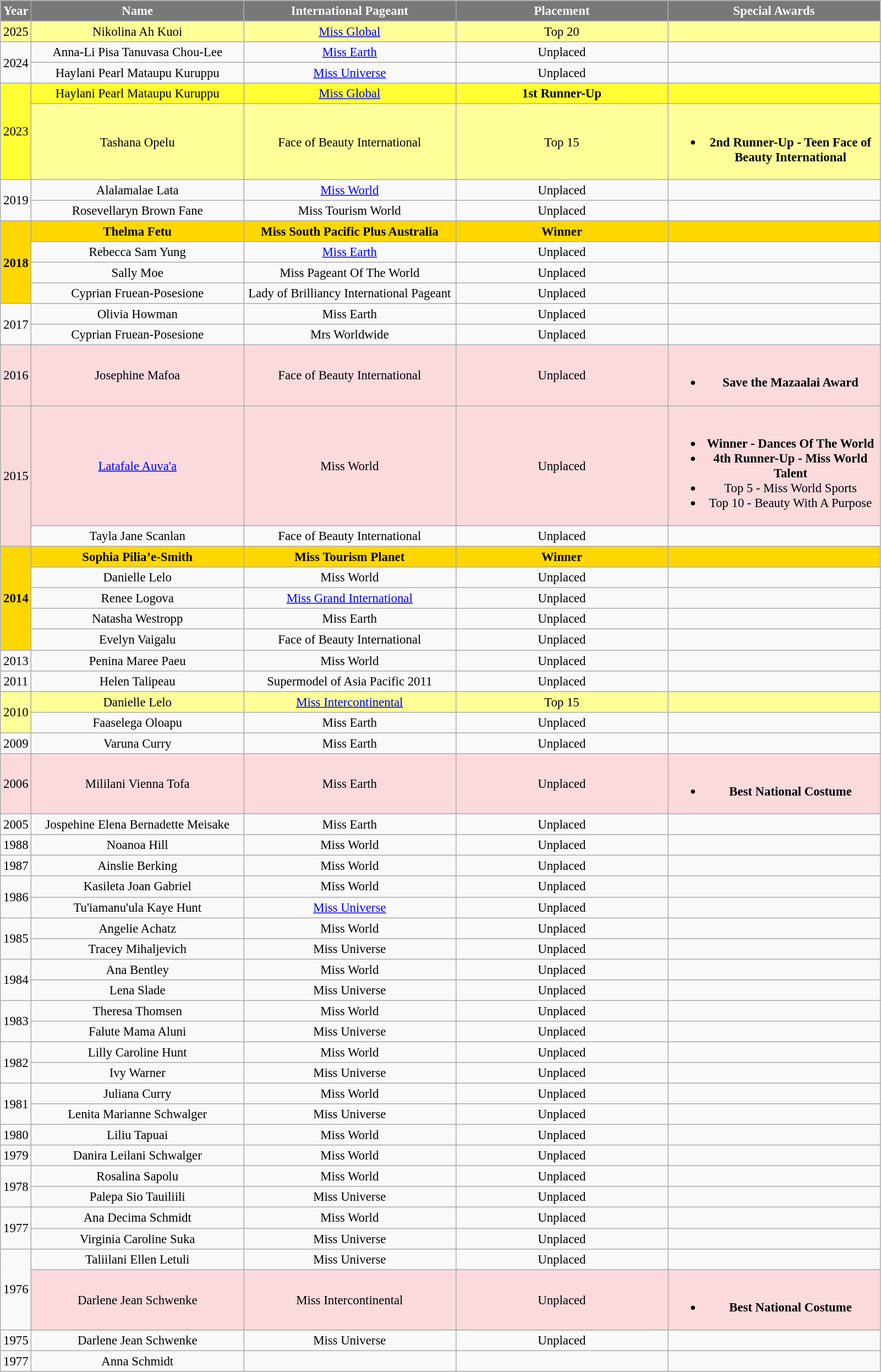<table class="wikitable sortable" style="font-size: 95%; text-align:center">
<tr>
<th width="30" style="background-color:#787878;color:#FFFFFF;">Year</th>
<th width="250" style="background-color:#787878;color:#FFFFFF;">Name</th>
<th width="250" style="background-color:#787878;color:#FFFFFF;">International Pageant</th>
<th width="250" style="background-color:#787878;color:#FFFFFF;">Placement</th>
<th width="250" style="background-color:#787878;color:#FFFFFF;">Special Awards</th>
</tr>
<tr>
</tr>
<tr style="background-color:#FFFF99; : bold">
<td rowspan="1">2025</td>
<td>Nikolina Ah Kuoi</td>
<td><a href='#'>Miss Global</a></td>
<td>Top 20</td>
<td></td>
</tr>
<tr>
<td rowspan="2">2024</td>
<td>Anna-Li Pisa Tanuvasa Chou-Lee</td>
<td><a href='#'>Miss Earth</a></td>
<td>Unplaced</td>
<td></td>
</tr>
<tr>
<td>Haylani Pearl Mataupu Kuruppu</td>
<td><a href='#'>Miss Universe</a></td>
<td>Unplaced</td>
<td></td>
</tr>
<tr style="background-color:#FFFF33; : bold">
<td rowspan="2">2023</td>
<td>Haylani Pearl Mataupu Kuruppu</td>
<td><a href='#'>Miss Global</a></td>
<td><strong>1st Runner-Up</strong></td>
<td></td>
</tr>
<tr style="background-color:#FFFF99; : bold">
<td>Tashana Opelu</td>
<td>Face of Beauty International</td>
<td>Top 15</td>
<td><br><ul><li><strong>2nd Runner-Up - Teen Face of Beauty International</strong></li></ul></td>
</tr>
<tr>
<td rowspan="2">2019</td>
<td>Alalamalae Lata</td>
<td><a href='#'>Miss World</a></td>
<td>Unplaced</td>
<td></td>
</tr>
<tr>
<td>Rosevellaryn Brown Fane</td>
<td>Miss Tourism World</td>
<td>Unplaced</td>
<td></td>
</tr>
<tr style="background-color:gold; font-weight: bold">
<td rowspan="4">2018</td>
<td>Thelma Fetu</td>
<td>Miss South Pacific Plus Australia</td>
<td>Winner</td>
<td></td>
</tr>
<tr>
<td>Rebecca Sam Yung</td>
<td><a href='#'>Miss Earth</a></td>
<td>Unplaced</td>
<td></td>
</tr>
<tr>
<td>Sally Moe</td>
<td>Miss Pageant Of The World</td>
<td>Unplaced</td>
<td></td>
</tr>
<tr>
<td>Cyprian Fruean-Posesione</td>
<td>Lady of Brilliancy International Pageant</td>
<td>Unplaced</td>
<td></td>
</tr>
<tr>
<td rowspan="2">2017</td>
<td>Olivia Howman</td>
<td>Miss Earth</td>
<td>Unplaced</td>
<td></td>
</tr>
<tr>
<td>Cyprian Fruean-Posesione</td>
<td>Mrs Worldwide</td>
<td>Unplaced</td>
<td></td>
</tr>
<tr style="background-color:#FADADD;: bold">
<td>2016</td>
<td>Josephine Mafoa</td>
<td>Face of Beauty International</td>
<td>Unplaced</td>
<td><br><ul><li><strong>Save the Mazaalai Award</strong></li></ul></td>
</tr>
<tr style="background-color:#FADADD;: bold">
<td rowspan="2">2015</td>
<td><a href='#'>Latafale Auva'a</a></td>
<td>Miss World</td>
<td>Unplaced</td>
<td><br><ul><li><strong>Winner - Dances Of The World</strong></li><li><strong>4th Runner-Up - Miss World Talent</strong></li><li>Top 5 - Miss World Sports</li><li>Top 10 - Beauty With A Purpose</li></ul></td>
</tr>
<tr>
<td>Tayla Jane Scanlan</td>
<td>Face of Beauty International</td>
<td>Unplaced</td>
<td></td>
</tr>
<tr style="background-color:gold; font-weight: bold">
<td rowspan="5">2014</td>
<td>Sophia Pilia’e-Smith</td>
<td>Miss Tourism Planet</td>
<td>Winner</td>
<td></td>
</tr>
<tr>
<td>Danielle Lelo</td>
<td>Miss World</td>
<td>Unplaced</td>
<td></td>
</tr>
<tr>
<td>Renee Logova</td>
<td><a href='#'>Miss Grand International</a></td>
<td>Unplaced</td>
<td></td>
</tr>
<tr>
<td>Natasha Westropp</td>
<td>Miss Earth</td>
<td>Unplaced</td>
<td></td>
</tr>
<tr>
<td>Evelyn Vaigalu</td>
<td>Face of Beauty International</td>
<td>Unplaced</td>
<td></td>
</tr>
<tr>
<td>2013</td>
<td>Penina Maree Paeu</td>
<td>Miss World</td>
<td>Unplaced</td>
<td></td>
</tr>
<tr>
<td>2011</td>
<td>Helen Talipeau</td>
<td>Supermodel of Asia Pacific 2011</td>
<td>Unplaced</td>
<td></td>
</tr>
<tr style="background-color:#FFFF99; : bold">
<td rowspan="2">2010</td>
<td>Danielle Lelo</td>
<td><a href='#'>Miss Intercontinental</a></td>
<td>Top 15</td>
<td></td>
</tr>
<tr>
<td>Faaselega Oloapu</td>
<td>Miss Earth</td>
<td>Unplaced</td>
<td></td>
</tr>
<tr>
<td>2009</td>
<td>Varuna Curry</td>
<td>Miss Earth</td>
<td>Unplaced</td>
<td></td>
</tr>
<tr style="background-color:#FADADD;: bold">
<td>2006</td>
<td>Mililani Vienna Tofa</td>
<td>Miss Earth</td>
<td>Unplaced</td>
<td><br><ul><li><strong>Best National Costume</strong></li></ul></td>
</tr>
<tr>
<td>2005</td>
<td>Jospehine Elena Bernadette Meisake</td>
<td>Miss Earth</td>
<td>Unplaced</td>
<td></td>
</tr>
<tr>
<td>1988</td>
<td>Noanoa Hill</td>
<td>Miss World</td>
<td>Unplaced</td>
<td></td>
</tr>
<tr>
<td>1987</td>
<td>Ainslie Berking</td>
<td>Miss World</td>
<td>Unplaced</td>
<td></td>
</tr>
<tr>
<td rowspan="2">1986</td>
<td>Kasileta Joan Gabriel</td>
<td>Miss World</td>
<td>Unplaced</td>
<td></td>
</tr>
<tr>
<td>Tu'iamanu'ula Kaye Hunt</td>
<td><a href='#'>Miss Universe</a></td>
<td>Unplaced</td>
<td></td>
</tr>
<tr>
<td rowspan="2">1985</td>
<td>Angelie Achatz</td>
<td>Miss World</td>
<td>Unplaced</td>
<td></td>
</tr>
<tr>
<td>Tracey Mihaljevich</td>
<td>Miss Universe</td>
<td>Unplaced</td>
<td></td>
</tr>
<tr>
<td rowspan="2">1984</td>
<td>Ana Bentley</td>
<td>Miss World</td>
<td>Unplaced</td>
<td></td>
</tr>
<tr>
<td>Lena Slade</td>
<td>Miss Universe</td>
<td>Unplaced</td>
<td></td>
</tr>
<tr>
<td rowspan="2">1983</td>
<td>Theresa Thomsen</td>
<td>Miss World</td>
<td>Unplaced</td>
<td></td>
</tr>
<tr>
<td>Falute Mama Aluni</td>
<td>Miss Universe</td>
<td>Unplaced</td>
<td></td>
</tr>
<tr>
<td rowspan="2">1982</td>
<td>Lilly Caroline Hunt</td>
<td>Miss World</td>
<td>Unplaced</td>
<td></td>
</tr>
<tr>
<td>Ivy Warner</td>
<td>Miss Universe</td>
<td>Unplaced</td>
<td></td>
</tr>
<tr>
<td rowspan="2">1981</td>
<td>Juliana Curry</td>
<td>Miss World</td>
<td>Unplaced</td>
<td></td>
</tr>
<tr>
<td>Lenita Marianne Schwalger</td>
<td>Miss Universe</td>
<td>Unplaced</td>
<td></td>
</tr>
<tr>
<td>1980</td>
<td>Liliu Tapuai</td>
<td>Miss World</td>
<td>Unplaced</td>
<td></td>
</tr>
<tr>
<td>1979</td>
<td>Danira Leilani Schwalger</td>
<td>Miss World</td>
<td>Unplaced</td>
<td></td>
</tr>
<tr>
<td rowspan="2">1978</td>
<td>Rosalina Sapolu</td>
<td>Miss World</td>
<td>Unplaced</td>
<td></td>
</tr>
<tr>
<td>Palepa Sio Tauiliili</td>
<td>Miss Universe</td>
<td>Unplaced</td>
<td></td>
</tr>
<tr>
<td rowspan="2">1977</td>
<td>Ana Decima Schmidt</td>
<td>Miss World</td>
<td>Unplaced</td>
<td></td>
</tr>
<tr>
<td>Virginia Caroline Suka</td>
<td>Miss Universe</td>
<td>Unplaced</td>
<td></td>
</tr>
<tr>
<td rowspan="2">1976</td>
<td>Taliilani Ellen Letuli</td>
<td>Miss Universe</td>
<td>Unplaced</td>
<td></td>
</tr>
<tr style="background-color:#FADADD;: bold">
<td>Darlene Jean Schwenke</td>
<td>Miss Intercontinental</td>
<td>Unplaced</td>
<td><br><ul><li><strong>Best National Costume</strong></li></ul></td>
</tr>
<tr>
<td>1975</td>
<td>Darlene Jean Schwenke</td>
<td>Miss Universe</td>
<td>Unplaced</td>
<td></td>
</tr>
<tr>
<td>1977</td>
<td>Anna Schmidt</td>
<td></td>
<td></td>
<td></td>
</tr>
</table>
